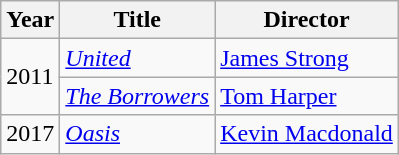<table class="wikitable">
<tr>
<th>Year</th>
<th>Title</th>
<th>Director</th>
</tr>
<tr>
<td rowspan=2>2011</td>
<td><em><a href='#'>United</a></em></td>
<td><a href='#'>James Strong</a></td>
</tr>
<tr>
<td><em><a href='#'>The Borrowers</a></em></td>
<td><a href='#'>Tom Harper</a></td>
</tr>
<tr>
<td>2017</td>
<td><em><a href='#'>Oasis</a></em></td>
<td><a href='#'>Kevin Macdonald</a></td>
</tr>
</table>
